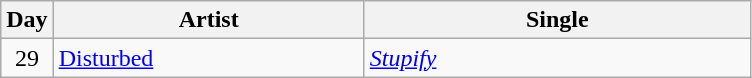<table class="wikitable" border="1">
<tr>
<th>Day</th>
<th width="200">Artist</th>
<th width="250">Single</th>
</tr>
<tr>
<td align="center">29</td>
<td><a href='#'>Disturbed</a></td>
<td><em><a href='#'>Stupify</a></em></td>
</tr>
</table>
